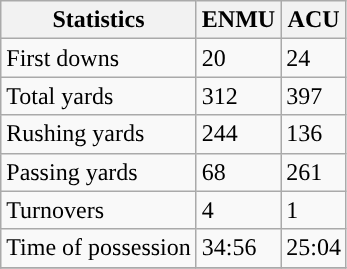<table class="wikitable">
<tr>
<th>Statistics</th>
<th>ENMU</th>
<th>ACU</th>
</tr>
<tr>
<td>First downs</td>
<td>20</td>
<td>24</td>
</tr>
<tr>
<td>Total yards</td>
<td>312</td>
<td>397</td>
</tr>
<tr>
<td>Rushing yards</td>
<td>244</td>
<td>136</td>
</tr>
<tr>
<td>Passing yards</td>
<td>68</td>
<td>261</td>
</tr>
<tr>
<td>Turnovers</td>
<td>4</td>
<td>1</td>
</tr>
<tr>
<td>Time of possession</td>
<td>34:56</td>
<td>25:04</td>
</tr>
<tr>
</tr>
</table>
